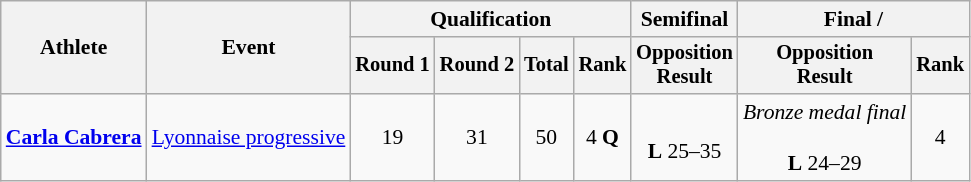<table class=wikitable style=font-size:90%;text-align:center>
<tr>
<th rowspan=2>Athlete</th>
<th rowspan=2>Event</th>
<th colspan=4>Qualification</th>
<th>Semifinal</th>
<th colspan=2>Final / </th>
</tr>
<tr style=font-size:95%>
<th>Round 1</th>
<th>Round 2</th>
<th>Total</th>
<th>Rank</th>
<th>Opposition<br>Result</th>
<th>Opposition<br>Result</th>
<th>Rank</th>
</tr>
<tr>
<td align=left><strong><a href='#'>Carla Cabrera</a></strong></td>
<td align=left><a href='#'>Lyonnaise progressive</a></td>
<td>19</td>
<td>31</td>
<td>50</td>
<td>4 <strong>Q</strong></td>
<td><br><strong>L</strong> 25–35</td>
<td><em>Bronze medal final</em><br><br><strong>L</strong> 24–29</td>
<td>4</td>
</tr>
</table>
